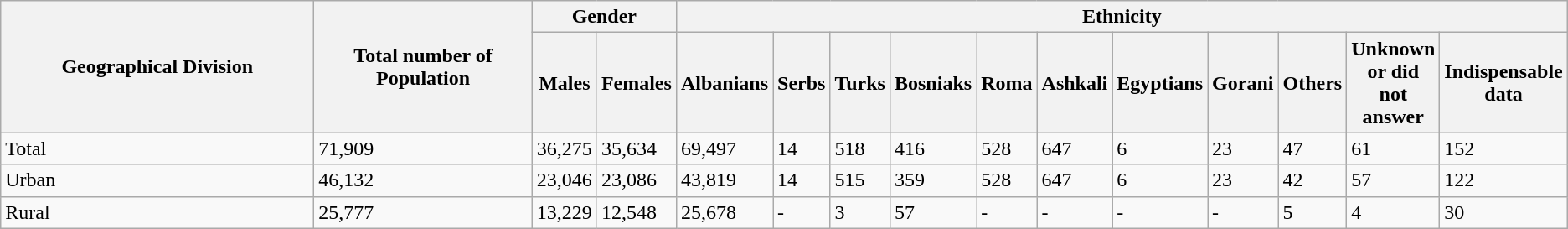<table class="wikitable">
<tr>
<th rowspan=2 width="20%">Geographical Division</th>
<th rowspan=2>Total number of Population</th>
<th colspan=2>Gender</th>
<th colspan=12>Ethnicity</th>
</tr>
<tr>
<th>Males</th>
<th>Females</th>
<th>Albanians</th>
<th>Serbs</th>
<th>Turks</th>
<th>Bosniaks</th>
<th>Roma</th>
<th>Ashkali</th>
<th>Egyptians</th>
<th>Gorani</th>
<th>Others</th>
<th width="5%">Unknown or did not answer</th>
<th width="5%">Indispensable data</th>
</tr>
<tr>
<td>Total</td>
<td>71,909</td>
<td>36,275</td>
<td>35,634</td>
<td>69,497</td>
<td>14</td>
<td>518</td>
<td>416</td>
<td>528</td>
<td>647</td>
<td>6</td>
<td>23</td>
<td>47</td>
<td>61</td>
<td>152</td>
</tr>
<tr>
<td>Urban</td>
<td>46,132</td>
<td>23,046</td>
<td>23,086</td>
<td>43,819</td>
<td>14</td>
<td>515</td>
<td>359</td>
<td>528</td>
<td>647</td>
<td>6</td>
<td>23</td>
<td>42</td>
<td>57</td>
<td>122</td>
</tr>
<tr>
<td>Rural</td>
<td>25,777</td>
<td>13,229</td>
<td>12,548</td>
<td>25,678</td>
<td>-</td>
<td>3</td>
<td>57</td>
<td>-</td>
<td>-</td>
<td>-</td>
<td>-</td>
<td>5</td>
<td>4</td>
<td>30</td>
</tr>
</table>
